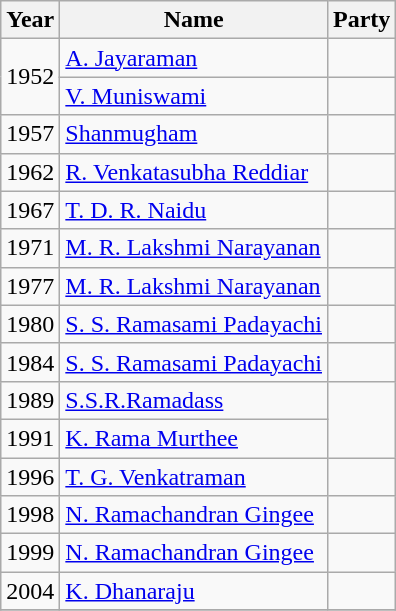<table class="wikitable sortable">
<tr>
<th>Year</th>
<th>Name</th>
<th colspan=2>Party</th>
</tr>
<tr>
<td rowspan="2">1952</td>
<td><a href='#'>A. Jayaraman</a></td>
<td></td>
</tr>
<tr>
<td><a href='#'>V. Muniswami</a></td>
</tr>
<tr>
<td>1957</td>
<td><a href='#'>Shanmugham</a></td>
<td></td>
</tr>
<tr>
<td>1962</td>
<td><a href='#'>R. Venkatasubha Reddiar</a></td>
<td></td>
</tr>
<tr>
<td>1967</td>
<td><a href='#'>T. D. R. Naidu</a></td>
<td></td>
</tr>
<tr>
<td>1971</td>
<td><a href='#'>M. R. Lakshmi Narayanan</a></td>
<td></td>
</tr>
<tr>
<td>1977</td>
<td><a href='#'>M. R. Lakshmi Narayanan</a></td>
</tr>
<tr>
<td>1980</td>
<td><a href='#'>S. S. Ramasami Padayachi</a></td>
<td></td>
</tr>
<tr>
<td>1984</td>
<td><a href='#'>S. S. Ramasami Padayachi</a></td>
<td></td>
</tr>
<tr>
<td>1989</td>
<td><a href='#'>S.S.R.Ramadass</a></td>
</tr>
<tr>
<td>1991</td>
<td><a href='#'>K. Rama Murthee</a></td>
</tr>
<tr>
<td>1996</td>
<td><a href='#'>T. G. Venkatraman</a></td>
<td></td>
</tr>
<tr>
<td>1998</td>
<td><a href='#'>N. Ramachandran Gingee</a></td>
<td></td>
</tr>
<tr>
<td>1999</td>
<td><a href='#'>N. Ramachandran Gingee</a></td>
</tr>
<tr>
<td>2004</td>
<td><a href='#'>K. Dhanaraju</a></td>
<td></td>
</tr>
<tr>
</tr>
</table>
